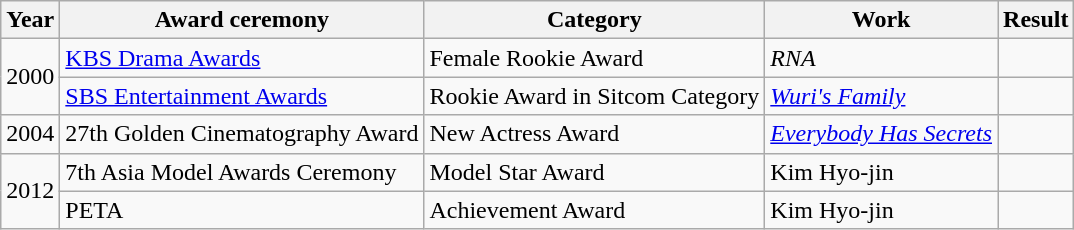<table class="wikitable">
<tr>
<th>Year</th>
<th>Award ceremony</th>
<th>Category</th>
<th>Work</th>
<th>Result</th>
</tr>
<tr>
<td rowspan="2">2000</td>
<td><a href='#'>KBS Drama Awards</a></td>
<td>Female Rookie Award</td>
<td><em>RNA</em></td>
<td></td>
</tr>
<tr>
<td><a href='#'>SBS Entertainment Awards</a></td>
<td>Rookie Award in Sitcom Category</td>
<td><em><a href='#'>Wuri's Family</a></em></td>
<td></td>
</tr>
<tr>
<td>2004</td>
<td>27th Golden Cinematography Award</td>
<td>New Actress Award</td>
<td><em><a href='#'>Everybody Has Secrets</a></em></td>
<td></td>
</tr>
<tr>
<td rowspan="2">2012</td>
<td>7th Asia Model Awards Ceremony</td>
<td>Model Star Award</td>
<td>Kim Hyo-jin</td>
<td></td>
</tr>
<tr>
<td>PETA</td>
<td>Achievement Award</td>
<td>Kim Hyo-jin</td>
<td></td>
</tr>
</table>
